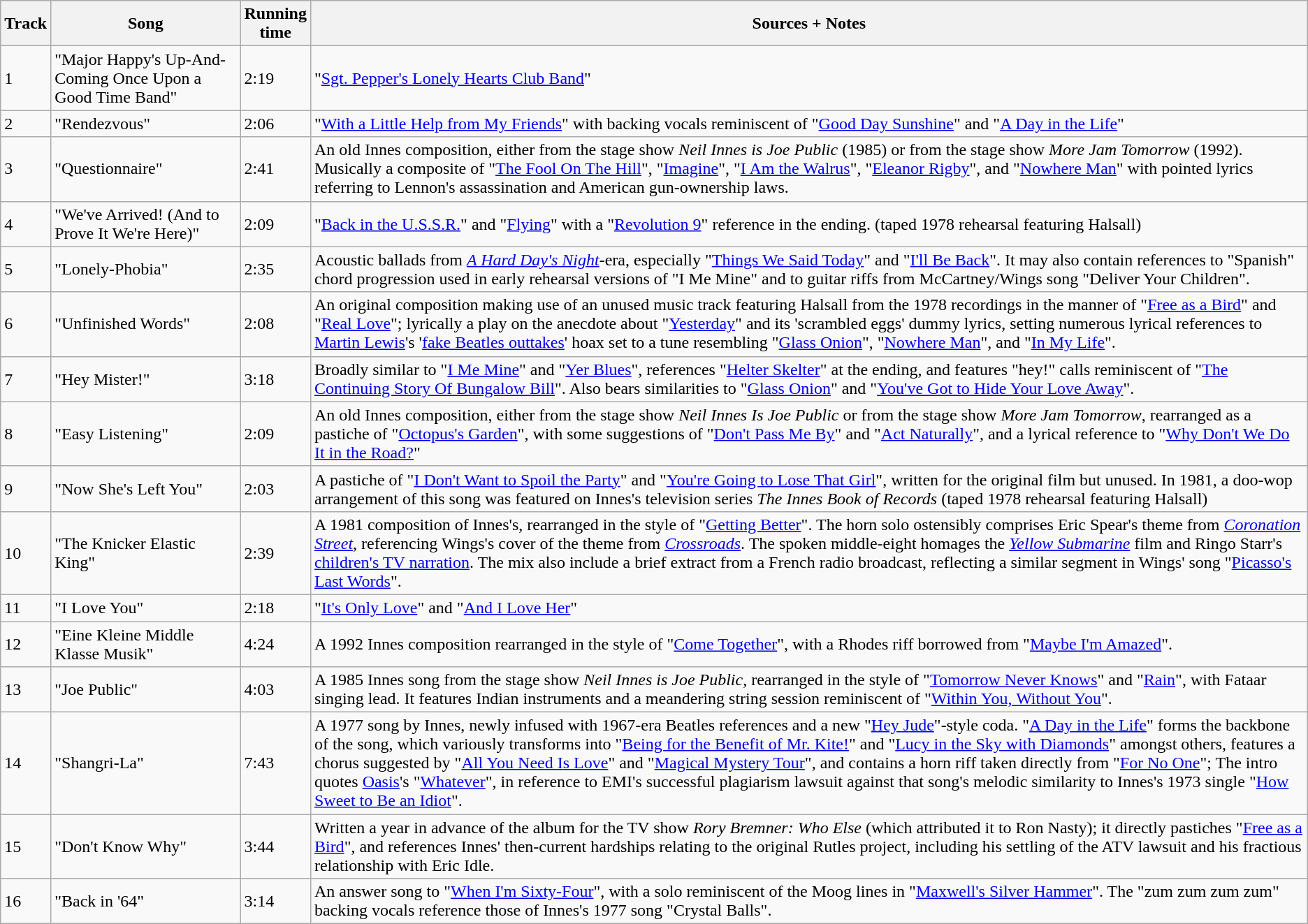<table class="wikitable">
<tr>
<th>Track</th>
<th>Song</th>
<th>Running<br>time</th>
<th>Sources + Notes</th>
</tr>
<tr>
<td>1</td>
<td>"Major Happy's Up-And-Coming Once Upon a Good Time Band"</td>
<td>2:19</td>
<td>"<a href='#'>Sgt. Pepper's Lonely Hearts Club Band</a>"</td>
</tr>
<tr>
<td>2</td>
<td>"Rendezvous"</td>
<td>2:06</td>
<td>"<a href='#'>With a Little Help from My Friends</a>" with backing vocals reminiscent of "<a href='#'>Good Day Sunshine</a>" and "<a href='#'>A Day in the Life</a>"</td>
</tr>
<tr>
<td>3</td>
<td>"Questionnaire"</td>
<td>2:41</td>
<td>An old Innes composition, either from the stage show <em>Neil Innes is Joe Public</em> (1985) or from the stage show <em>More Jam Tomorrow</em> (1992). Musically a composite of "<a href='#'>The Fool On The Hill</a>", "<a href='#'>Imagine</a>", "<a href='#'>I Am the Walrus</a>", "<a href='#'>Eleanor Rigby</a>", and "<a href='#'>Nowhere Man</a>" with pointed lyrics referring to Lennon's assassination and American gun-ownership laws.</td>
</tr>
<tr>
<td>4</td>
<td>"We've Arrived! (And to Prove It We're Here)"</td>
<td>2:09</td>
<td>"<a href='#'>Back in the U.S.S.R.</a>" and "<a href='#'>Flying</a>" with a "<a href='#'>Revolution 9</a>" reference in the ending. (taped 1978 rehearsal featuring Halsall)</td>
</tr>
<tr>
<td>5</td>
<td>"Lonely-Phobia"</td>
<td>2:35</td>
<td>Acoustic ballads from <em><a href='#'>A Hard Day's Night</a></em>-era, especially "<a href='#'>Things We Said Today</a>" and "<a href='#'>I'll Be Back</a>". It may also contain references to "Spanish" chord progression used in early rehearsal versions of "I Me Mine" and to guitar riffs from McCartney/Wings song "Deliver Your Children".</td>
</tr>
<tr>
<td>6</td>
<td>"Unfinished Words"</td>
<td>2:08</td>
<td>An original composition making use of an unused music track featuring Halsall from the 1978 recordings in the manner of "<a href='#'>Free as a Bird</a>" and "<a href='#'>Real Love</a>"; lyrically a play on the anecdote about "<a href='#'>Yesterday</a>" and its 'scrambled eggs' dummy lyrics, setting numerous lyrical references to <a href='#'>Martin Lewis</a>'s '<a href='#'>fake Beatles outtakes</a>' hoax set to a tune resembling "<a href='#'>Glass Onion</a>", "<a href='#'>Nowhere Man</a>", and "<a href='#'>In My Life</a>".</td>
</tr>
<tr>
<td>7</td>
<td>"Hey Mister!"</td>
<td>3:18</td>
<td>Broadly similar to "<a href='#'>I Me Mine</a>" and "<a href='#'>Yer Blues</a>", references "<a href='#'>Helter Skelter</a>" at the ending, and features "hey!" calls reminiscent of "<a href='#'>The Continuing Story Of Bungalow Bill</a>". Also bears similarities to "<a href='#'>Glass Onion</a>" and "<a href='#'>You've Got to Hide Your Love Away</a>".</td>
</tr>
<tr>
<td>8</td>
<td>"Easy Listening"</td>
<td>2:09</td>
<td>An old Innes composition, either from the stage show <em>Neil Innes Is Joe Public</em> or from the stage show <em>More Jam Tomorrow</em>, rearranged as a pastiche of "<a href='#'>Octopus's Garden</a>", with some suggestions of "<a href='#'>Don't Pass Me By</a>" and "<a href='#'>Act Naturally</a>", and a lyrical reference to "<a href='#'>Why Don't We Do It in the Road?</a>"</td>
</tr>
<tr>
<td>9</td>
<td>"Now She's Left You"</td>
<td>2:03</td>
<td>A pastiche of "<a href='#'>I Don't Want to Spoil the Party</a>" and "<a href='#'>You're Going to Lose That Girl</a>", written for the original film but unused. In 1981, a doo-wop arrangement of this song was featured on Innes's television series <em>The Innes Book of Records</em> (taped 1978 rehearsal featuring Halsall)</td>
</tr>
<tr>
<td>10</td>
<td>"The Knicker Elastic King"</td>
<td>2:39</td>
<td>A 1981 composition of Innes's, rearranged in the style of "<a href='#'>Getting Better</a>". The horn solo ostensibly comprises Eric Spear's theme from <em><a href='#'>Coronation Street</a></em>, referencing Wings's cover of the theme from <em><a href='#'>Crossroads</a></em>. The spoken middle-eight homages  the <em><a href='#'>Yellow Submarine</a></em> film and Ringo Starr's <a href='#'>children's TV narration</a>. The mix also include a brief extract from a French radio broadcast, reflecting a similar segment in Wings' song "<a href='#'>Picasso's Last Words</a>".</td>
</tr>
<tr>
<td>11</td>
<td>"I Love You"</td>
<td>2:18</td>
<td>"<a href='#'>It's Only Love</a>" and "<a href='#'>And I Love Her</a>"</td>
</tr>
<tr>
<td>12</td>
<td>"Eine Kleine Middle Klasse Musik"</td>
<td>4:24</td>
<td>A 1992 Innes composition rearranged in the style of "<a href='#'>Come Together</a>", with a Rhodes riff borrowed from "<a href='#'>Maybe I'm Amazed</a>".</td>
</tr>
<tr>
<td>13</td>
<td>"Joe Public"</td>
<td>4:03</td>
<td>A 1985 Innes song from the stage show <em>Neil Innes is Joe Public</em>, rearranged in the style of "<a href='#'>Tomorrow Never Knows</a>" and "<a href='#'>Rain</a>", with Fataar singing lead. It features Indian instruments and a meandering string session reminiscent of "<a href='#'>Within You, Without You</a>".</td>
</tr>
<tr>
<td>14</td>
<td>"Shangri-La"</td>
<td>7:43</td>
<td>A 1977 song by Innes, newly infused with 1967-era Beatles references and a new "<a href='#'>Hey Jude</a>"-style coda. "<a href='#'>A Day in the Life</a>" forms the backbone of the song, which variously transforms into "<a href='#'>Being for the Benefit of Mr. Kite!</a>" and "<a href='#'>Lucy in the Sky with Diamonds</a>" amongst others, features a chorus suggested by "<a href='#'>All You Need Is Love</a>" and "<a href='#'>Magical Mystery Tour</a>", and contains a horn riff taken directly from "<a href='#'>For No One</a>"; The intro quotes <a href='#'>Oasis</a>'s "<a href='#'>Whatever</a>", in reference to EMI's successful plagiarism lawsuit against that song's melodic similarity to Innes's 1973 single "<a href='#'>How Sweet to Be an Idiot</a>".</td>
</tr>
<tr>
<td>15</td>
<td>"Don't Know Why"</td>
<td>3:44</td>
<td>Written a year in advance of the album for the TV show <em>Rory Bremner: Who Else</em> (which attributed it to Ron Nasty); it directly pastiches "<a href='#'>Free as a Bird</a>", and references Innes' then-current hardships relating to the original Rutles project, including his settling of the ATV lawsuit and his fractious relationship with Eric Idle.</td>
</tr>
<tr>
<td>16</td>
<td>"Back in '64"</td>
<td>3:14</td>
<td>An answer song to "<a href='#'>When I'm Sixty-Four</a>", with a solo reminiscent of the Moog lines in "<a href='#'>Maxwell's Silver Hammer</a>". The "zum zum zum zum" backing vocals reference those of Innes's 1977 song "Crystal Balls".</td>
</tr>
</table>
